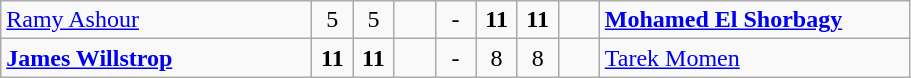<table class="wikitable">
<tr>
<td width=200> <a href='#'>Ramy Ashour</a></td>
<td style="width:20px; text-align:center;">5</td>
<td style="width:20px; text-align:center;">5</td>
<td style="width:20px; text-align:center;"></td>
<td style="width:20px; text-align:center;">-</td>
<td style="width:20px; text-align:center;"><strong>11</strong></td>
<td style="width:20px; text-align:center;"><strong>11</strong></td>
<td style="width:20px; text-align:center;"></td>
<td width=200> <strong><a href='#'>Mohamed El Shorbagy</a></strong></td>
</tr>
<tr>
<td> <strong><a href='#'>James Willstrop</a></strong></td>
<td style="text-align:center;"><strong>11</strong></td>
<td style="text-align:center;"><strong>11</strong></td>
<td style="text-align:center;"></td>
<td style="text-align:center;">-</td>
<td style="text-align:center;">8</td>
<td style="text-align:center;">8</td>
<td style="text-align:center;"></td>
<td> <a href='#'>Tarek Momen</a></td>
</tr>
</table>
